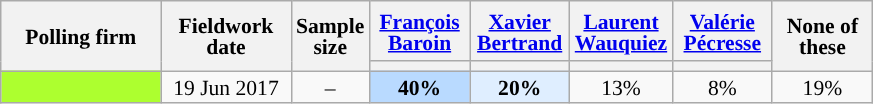<table class="wikitable sortable" style="text-align:center;font-size:90%;line-height:14px;">
<tr style="height:40px;">
<th style="width:100px;" rowspan="2">Polling firm</th>
<th style="width:80px;" rowspan="2">Fieldwork date</th>
<th style="width:35px;" rowspan="2">Sample<br>size</th>
<th class="unsortable" style="width:60px;"><a href='#'>François Baroin</a></th>
<th class="unsortable" style="width:60px;"><a href='#'>Xavier Bertrand</a></th>
<th class="unsortable" style="width:60px;"><a href='#'>Laurent Wauquiez</a></th>
<th class="unsortable" style="width:60px;"><a href='#'>Valérie Pécresse</a></th>
<th class="unsortable" style="width:60px;" rowspan="2">None of these</th>
</tr>
<tr>
<th style="background:"></th>
<th style="background:"></th>
<th style="background:"></th>
<th style="background:"></th>
</tr>
<tr>
<td style="background:GreenYellow;"></td>
<td data-sort-value="2017-06-19">19 Jun 2017</td>
<td>–</td>
<td style="background:#B9DAFF;"><strong>40%</strong></td>
<td style="background:#DFEEFF;"><strong>20%</strong></td>
<td>13%</td>
<td>8%</td>
<td>19%</td>
</tr>
</table>
